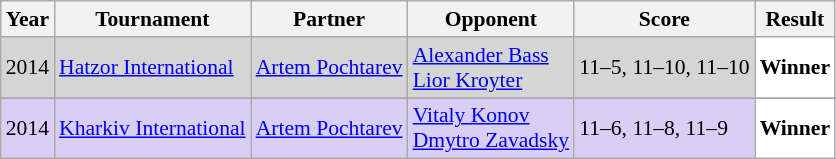<table class="sortable wikitable" style="font-size: 90%;">
<tr>
<th>Year</th>
<th>Tournament</th>
<th>Partner</th>
<th>Opponent</th>
<th>Score</th>
<th>Result</th>
</tr>
<tr style="background:#D5D5D5">
<td align="center">2014</td>
<td align="left"><a href='#'>Hatzor International</a></td>
<td align="left"> <a href='#'>Artem Pochtarev</a></td>
<td align="left"> <a href='#'>Alexander Bass</a> <br>  <a href='#'>Lior Kroyter</a></td>
<td align="left">11–5, 11–10, 11–10</td>
<td style="text-align:left; background:white"> <strong>Winner</strong></td>
</tr>
<tr>
</tr>
<tr style="background:#D8CEF6">
<td align="center">2014</td>
<td align="left"><a href='#'>Kharkiv International</a></td>
<td align="left"> <a href='#'>Artem Pochtarev</a></td>
<td align="left"> <a href='#'>Vitaly Konov</a> <br>  <a href='#'>Dmytro Zavadsky</a></td>
<td align="left">11–6, 11–8, 11–9</td>
<td style="text-align:left; background:white"> <strong>Winner</strong></td>
</tr>
</table>
